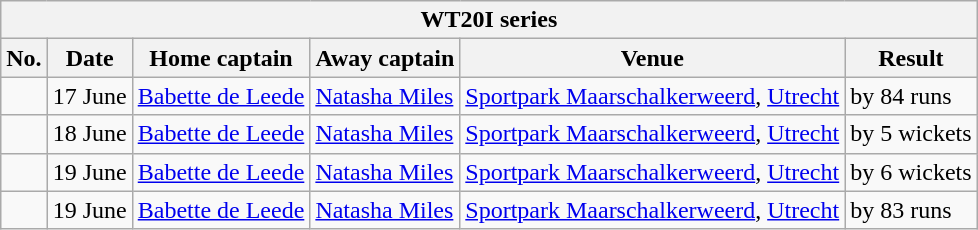<table class="wikitable">
<tr>
<th colspan="6">WT20I series</th>
</tr>
<tr>
<th>No.</th>
<th>Date</th>
<th>Home captain</th>
<th>Away captain</th>
<th>Venue</th>
<th>Result</th>
</tr>
<tr>
<td></td>
<td>17 June</td>
<td><a href='#'>Babette de Leede</a></td>
<td><a href='#'>Natasha Miles</a></td>
<td><a href='#'>Sportpark Maarschalkerweerd</a>, <a href='#'>Utrecht</a></td>
<td> by 84 runs</td>
</tr>
<tr>
<td></td>
<td>18 June</td>
<td><a href='#'>Babette de Leede</a></td>
<td><a href='#'>Natasha Miles</a></td>
<td><a href='#'>Sportpark Maarschalkerweerd</a>, <a href='#'>Utrecht</a></td>
<td> by 5 wickets</td>
</tr>
<tr>
<td></td>
<td>19 June</td>
<td><a href='#'>Babette de Leede</a></td>
<td><a href='#'>Natasha Miles</a></td>
<td><a href='#'>Sportpark Maarschalkerweerd</a>, <a href='#'>Utrecht</a></td>
<td> by 6 wickets</td>
</tr>
<tr>
<td></td>
<td>19 June</td>
<td><a href='#'>Babette de Leede</a></td>
<td><a href='#'>Natasha Miles</a></td>
<td><a href='#'>Sportpark Maarschalkerweerd</a>, <a href='#'>Utrecht</a></td>
<td> by 83 runs</td>
</tr>
</table>
